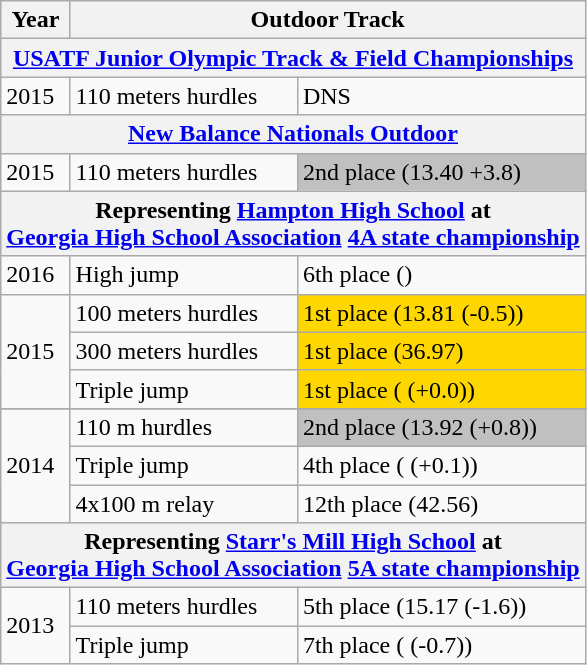<table class="wikitable">
<tr>
<th>Year</th>
<th colspan=2>Outdoor Track</th>
</tr>
<tr>
<th colspan="3"><a href='#'>USATF Junior Olympic Track & Field Championships</a></th>
</tr>
<tr>
<td>2015</td>
<td>110 meters hurdles</td>
<td>DNS</td>
</tr>
<tr>
<th colspan="3"><a href='#'>New Balance Nationals Outdoor</a></th>
</tr>
<tr>
<td>2015</td>
<td>110 meters hurdles</td>
<td bgcolor=silver>2nd place (13.40 +3.8)</td>
</tr>
<tr>
<th colspan="3">Representing <a href='#'>Hampton High School</a> at<br><a href='#'>Georgia High School Association</a> <a href='#'>4A state championship</a></th>
</tr>
<tr>
<td>2016</td>
<td>High jump</td>
<td>6th place ()</td>
</tr>
<tr>
<td rowspan="3">2015</td>
<td>100 meters hurdles</td>
<td bgcolor=gold>1st place (13.81 (-0.5))</td>
</tr>
<tr>
<td>300 meters hurdles</td>
<td bgcolor=gold>1st place (36.97)</td>
</tr>
<tr>
<td>Triple jump</td>
<td bgcolor=gold>1st place ( (+0.0))</td>
</tr>
<tr Representing >
</tr>
<tr>
<td Rowspan=3>2014</td>
<td>110 m hurdles</td>
<td bgcolor="silver">2nd place (13.92 (+0.8))</td>
</tr>
<tr>
<td>Triple jump</td>
<td>4th place ( (+0.1))</td>
</tr>
<tr>
<td>4x100 m relay</td>
<td>12th place (42.56)</td>
</tr>
<tr>
<th colspan="3">Representing <a href='#'>Starr's Mill High School</a> at<br><a href='#'>Georgia High School Association</a> <a href='#'>5A state championship</a></th>
</tr>
<tr>
<td Rowspan=2>2013</td>
<td>110 meters hurdles</td>
<td>5th place (15.17 (-1.6))</td>
</tr>
<tr>
<td>Triple jump</td>
<td>7th place ( (-0.7))</td>
</tr>
</table>
